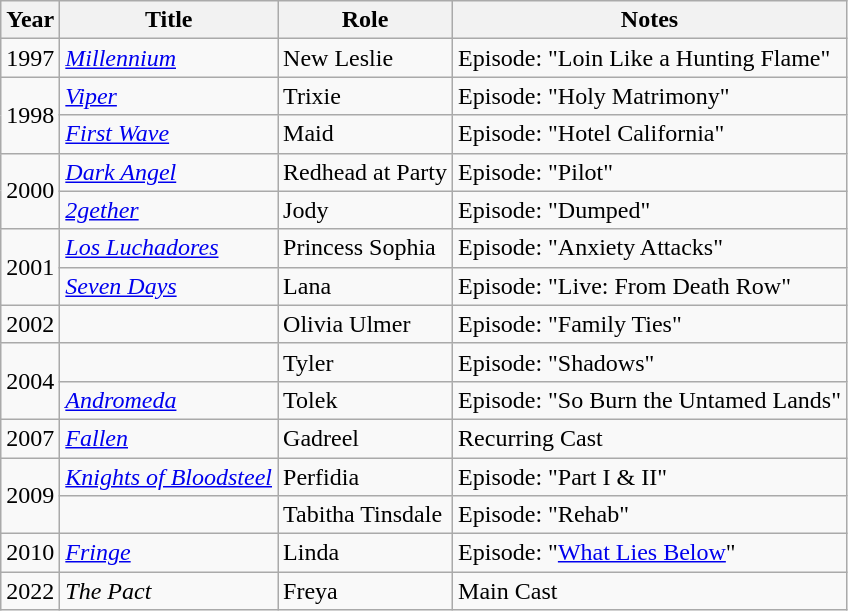<table class="wikitable sortable">
<tr>
<th>Year</th>
<th>Title</th>
<th>Role</th>
<th>Notes</th>
</tr>
<tr>
<td>1997</td>
<td><em><a href='#'>Millennium</a></em></td>
<td>New Leslie</td>
<td>Episode: "Loin Like a Hunting Flame"</td>
</tr>
<tr>
<td rowspan="2">1998</td>
<td><em><a href='#'>Viper</a></em></td>
<td>Trixie</td>
<td>Episode: "Holy Matrimony"</td>
</tr>
<tr>
<td><em><a href='#'>First Wave</a></em></td>
<td>Maid</td>
<td>Episode: "Hotel California"</td>
</tr>
<tr>
<td rowspan="2">2000</td>
<td><em><a href='#'>Dark Angel</a></em></td>
<td>Redhead at Party</td>
<td>Episode: "Pilot"</td>
</tr>
<tr>
<td><em><a href='#'>2gether</a></em></td>
<td>Jody</td>
<td>Episode: "Dumped"</td>
</tr>
<tr>
<td rowspan="2">2001</td>
<td><em><a href='#'>Los Luchadores</a></em></td>
<td>Princess Sophia</td>
<td>Episode: "Anxiety Attacks"</td>
</tr>
<tr>
<td><em><a href='#'>Seven Days</a></em></td>
<td>Lana</td>
<td>Episode: "Live: From Death Row"</td>
</tr>
<tr>
<td>2002</td>
<td><em></em></td>
<td>Olivia Ulmer</td>
<td>Episode: "Family Ties"</td>
</tr>
<tr>
<td rowspan="2">2004</td>
<td><em></em></td>
<td>Tyler</td>
<td>Episode: "Shadows"</td>
</tr>
<tr>
<td><em><a href='#'>Andromeda</a></em></td>
<td>Tolek</td>
<td>Episode: "So Burn the Untamed Lands"</td>
</tr>
<tr>
<td>2007</td>
<td><em><a href='#'>Fallen</a></em></td>
<td>Gadreel</td>
<td>Recurring Cast</td>
</tr>
<tr>
<td rowspan="2">2009</td>
<td><em><a href='#'>Knights of Bloodsteel</a></em></td>
<td>Perfidia</td>
<td>Episode: "Part I & II"</td>
</tr>
<tr>
<td><em></em></td>
<td>Tabitha Tinsdale</td>
<td>Episode: "Rehab"</td>
</tr>
<tr>
<td>2010</td>
<td><em><a href='#'>Fringe</a></em></td>
<td>Linda</td>
<td>Episode: "<a href='#'>What Lies Below</a>"</td>
</tr>
<tr>
<td>2022</td>
<td><em>The Pact</em></td>
<td>Freya</td>
<td>Main Cast</td>
</tr>
</table>
